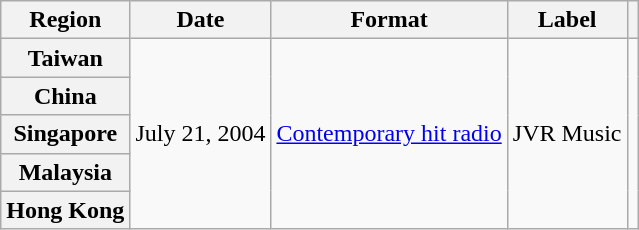<table class="wikitable plainrowheaders">
<tr>
<th scope="col">Region</th>
<th scope="col">Date</th>
<th scope="col">Format</th>
<th scope="col">Label</th>
<th scope="col"></th>
</tr>
<tr>
<th scope="row">Taiwan</th>
<td rowspan="5">July 21, 2004</td>
<td rowspan="5"><a href='#'>Contemporary hit radio</a></td>
<td rowspan="5">JVR Music</td>
<td rowspan="5" align="center"></td>
</tr>
<tr>
<th scope="row">China</th>
</tr>
<tr>
<th scope="row">Singapore</th>
</tr>
<tr>
<th scope="row">Malaysia</th>
</tr>
<tr>
<th scope="row">Hong Kong</th>
</tr>
</table>
